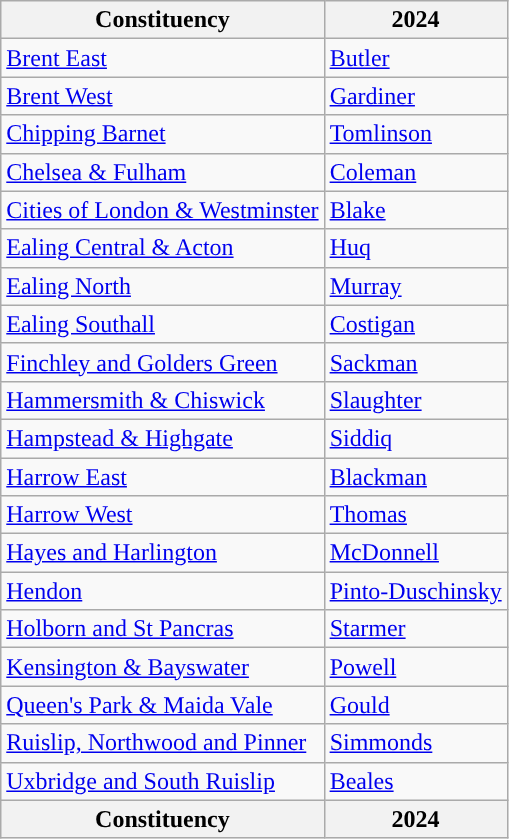<table class="wikitable">
<tr>
<th>Constituency</th>
<th>2024</th>
</tr>
<tr>
<td><a href='#'>Brent East</a></td>
<td><a href='#'>Butler</a></td>
</tr>
<tr>
<td><a href='#'>Brent West</a></td>
<td><a href='#'>Gardiner</a></td>
</tr>
<tr>
<td><a href='#'>Chipping Barnet</a></td>
<td><a href='#'>Tomlinson</a></td>
</tr>
<tr>
<td><a href='#'>Chelsea & Fulham</a></td>
<td><a href='#'>Coleman</a></td>
</tr>
<tr>
<td><a href='#'>Cities of London & Westminster</a></td>
<td><a href='#'>Blake</a></td>
</tr>
<tr>
<td><a href='#'>Ealing Central & Acton</a></td>
<td><a href='#'>Huq</a></td>
</tr>
<tr>
<td><a href='#'>Ealing North</a></td>
<td><a href='#'>Murray</a></td>
</tr>
<tr>
<td><a href='#'>Ealing Southall</a></td>
<td><a href='#'>Costigan</a></td>
</tr>
<tr>
<td><a href='#'>Finchley and Golders Green</a></td>
<td><a href='#'>Sackman</a></td>
</tr>
<tr>
<td><a href='#'>Hammersmith & Chiswick</a></td>
<td><a href='#'>Slaughter</a></td>
</tr>
<tr>
<td><a href='#'>Hampstead & Highgate</a></td>
<td><a href='#'>Siddiq</a></td>
</tr>
<tr>
<td><a href='#'>Harrow East</a></td>
<td><a href='#'>Blackman</a></td>
</tr>
<tr>
<td><a href='#'>Harrow West</a></td>
<td><a href='#'>Thomas</a></td>
</tr>
<tr>
<td><a href='#'>Hayes and Harlington</a></td>
<td><a href='#'>McDonnell</a></td>
</tr>
<tr>
<td><a href='#'>Hendon</a></td>
<td><a href='#'>Pinto-Duschinsky</a></td>
</tr>
<tr>
<td><a href='#'>Holborn and St Pancras</a></td>
<td><a href='#'>Starmer</a></td>
</tr>
<tr>
<td><a href='#'>Kensington & Bayswater</a></td>
<td><a href='#'>Powell</a></td>
</tr>
<tr>
<td><a href='#'>Queen's Park & Maida Vale</a></td>
<td><a href='#'>Gould</a></td>
</tr>
<tr>
<td><a href='#'>Ruislip, Northwood and Pinner</a></td>
<td><a href='#'>Simmonds</a></td>
</tr>
<tr>
<td><a href='#'>Uxbridge and South Ruislip</a></td>
<td><a href='#'>Beales</a></td>
</tr>
<tr>
<th>Constituency</th>
<th>2024</th>
</tr>
</table>
